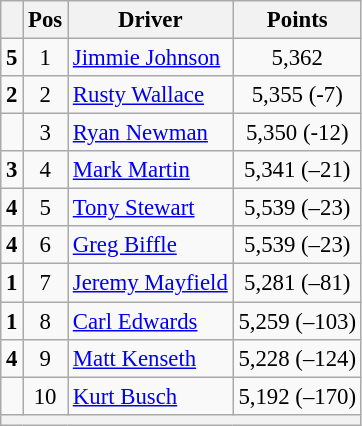<table class="wikitable" style="font-size: 95%;">
<tr>
<th></th>
<th>Pos</th>
<th>Driver</th>
<th>Points</th>
</tr>
<tr>
<td align="left"> <strong>5</strong></td>
<td style="text-align:center;">1</td>
<td><a href='#'>Jimmie Johnson</a></td>
<td style="text-align:center;">5,362</td>
</tr>
<tr>
<td align="left"> <strong>2</strong></td>
<td style="text-align:center;">2</td>
<td><a href='#'>Rusty Wallace</a></td>
<td style="text-align:center;">5,355 (-7)</td>
</tr>
<tr>
<td align="left"></td>
<td style="text-align:center;">3</td>
<td><a href='#'>Ryan Newman</a></td>
<td style="text-align:center;">5,350 (-12)</td>
</tr>
<tr>
<td align="left"> <strong>3</strong></td>
<td style="text-align:center;">4</td>
<td><a href='#'>Mark Martin</a></td>
<td style="text-align:center;">5,341 (–21)</td>
</tr>
<tr>
<td align="left"> <strong>4</strong></td>
<td style="text-align:center;">5</td>
<td><a href='#'>Tony Stewart</a></td>
<td style="text-align:center;">5,539 (–23)</td>
</tr>
<tr>
<td align="left"> <strong>4</strong></td>
<td style="text-align:center;">6</td>
<td><a href='#'>Greg Biffle</a></td>
<td style="text-align:center;">5,539 (–23)</td>
</tr>
<tr>
<td align="left"> <strong>1</strong></td>
<td style="text-align:center;">7</td>
<td><a href='#'>Jeremy Mayfield</a></td>
<td style="text-align:center;">5,281 (–81)</td>
</tr>
<tr>
<td align="left"> <strong>1</strong></td>
<td style="text-align:center;">8</td>
<td><a href='#'>Carl Edwards</a></td>
<td style="text-align:center;">5,259 (–103)</td>
</tr>
<tr>
<td align="left"> <strong>4</strong></td>
<td style="text-align:center;">9</td>
<td><a href='#'>Matt Kenseth</a></td>
<td style="text-align:center;">5,228 (–124)</td>
</tr>
<tr>
<td align="left"></td>
<td style="text-align:center;">10</td>
<td><a href='#'>Kurt Busch</a></td>
<td style="text-align:center;">5,192 (–170)</td>
</tr>
<tr class="sortbottom">
<th colspan="9"></th>
</tr>
</table>
